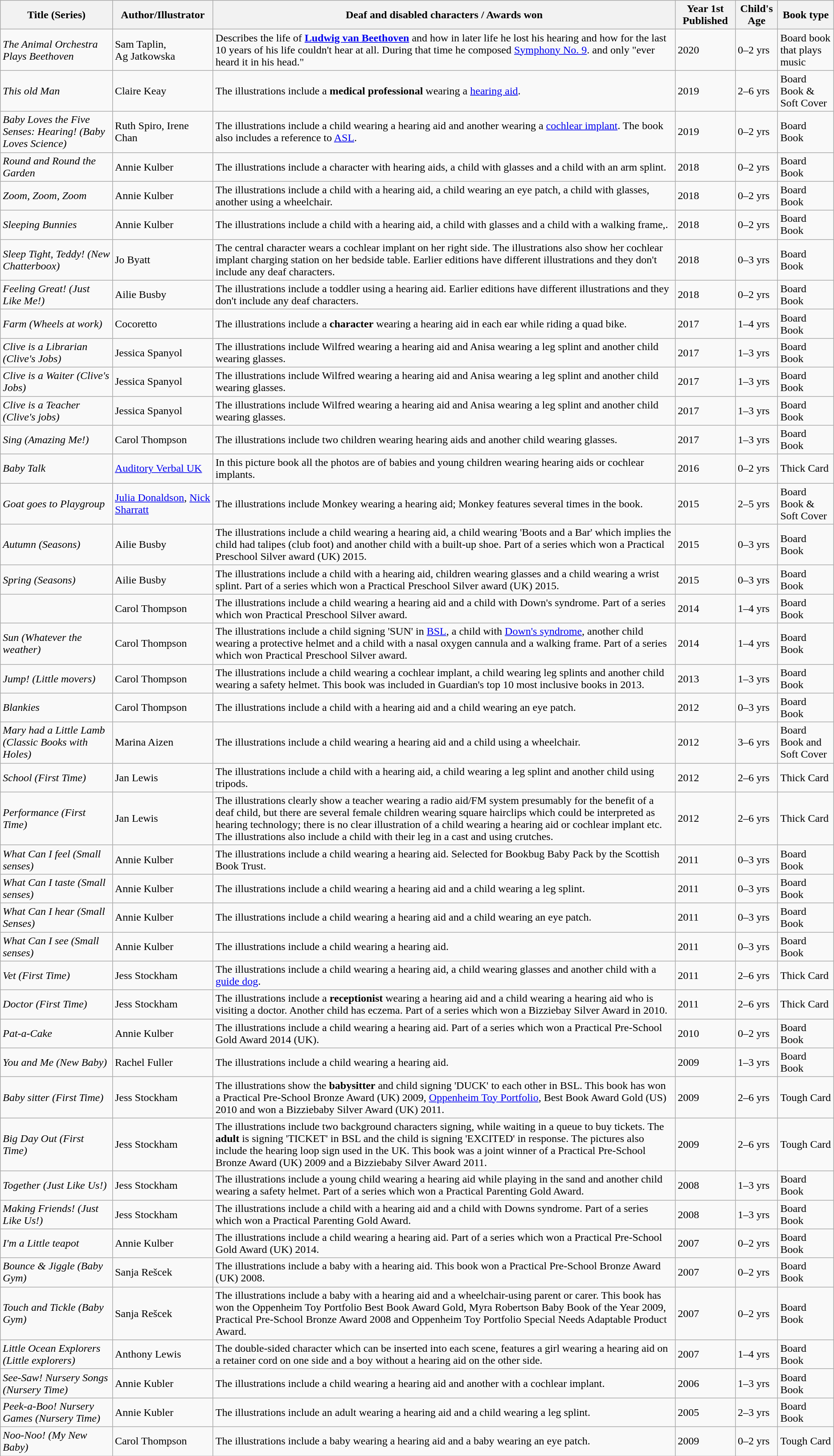<table class="wikitable">
<tr>
<th>Title (Series)</th>
<th>Author/Illustrator</th>
<th>Deaf and disabled characters / Awards won</th>
<th>Year 1st Published</th>
<th>Child's Age</th>
<th>Book type</th>
</tr>
<tr>
<td><em>The Animal Orchestra Plays Beethoven</em></td>
<td>Sam Taplin,<br>Ag Jatkowska</td>
<td>Describes the life of <strong><a href='#'>Ludwig van Beethoven</a></strong> and how in later life he lost his hearing and how for the last 10 years of his life couldn't hear at all. During that time he composed <a href='#'>Symphony No. 9</a>. and only "ever heard it in his head."</td>
<td>2020</td>
<td>0–2 yrs</td>
<td>Board book that plays music</td>
</tr>
<tr>
<td><em>This old Man</em></td>
<td>Claire Keay</td>
<td>The illustrations include a <strong>medical professional</strong> wearing a <a href='#'>hearing aid</a>.</td>
<td>2019</td>
<td>2–6 yrs</td>
<td>Board Book & Soft Cover</td>
</tr>
<tr>
<td><em>Baby Loves the Five Senses: Hearing! (Baby Loves Science)</em></td>
<td>Ruth Spiro, Irene Chan</td>
<td>The illustrations include a child wearing a hearing aid and another wearing a <a href='#'>cochlear implant</a>. The book also includes a reference to <a href='#'>ASL</a>.</td>
<td>2019</td>
<td>0–2 yrs</td>
<td>Board Book</td>
</tr>
<tr>
<td><em>Round and Round the Garden</em></td>
<td>Annie Kulber</td>
<td>The illustrations include a character with hearing aids, a child with glasses and a child with an arm splint.</td>
<td>2018</td>
<td>0–2 yrs</td>
<td>Board Book</td>
</tr>
<tr>
<td><em>Zoom, Zoom, Zoom</em></td>
<td>Annie Kulber</td>
<td>The illustrations include a child with a hearing aid, a child wearing an eye patch, a child with glasses, another using a wheelchair.</td>
<td>2018</td>
<td>0–2 yrs</td>
<td>Board Book</td>
</tr>
<tr>
<td><em>Sleeping Bunnies</em></td>
<td>Annie Kulber</td>
<td>The illustrations include a child with a hearing aid, a child with glasses and a child with a walking frame,.</td>
<td>2018</td>
<td>0–2 yrs</td>
<td>Board Book</td>
</tr>
<tr>
<td><em>Sleep Tight, Teddy! (New Chatterboox)</em></td>
<td>Jo Byatt</td>
<td>The central character wears a cochlear implant on her right side. The illustrations also show her cochlear implant charging station on her bedside table. Earlier editions have different illustrations and they don't include any deaf characters.</td>
<td>2018</td>
<td>0–3 yrs</td>
<td>Board Book</td>
</tr>
<tr>
<td><em>Feeling Great! (Just Like Me!)</em></td>
<td>Ailie Busby</td>
<td>The illustrations include a toddler using a hearing aid. Earlier editions have different illustrations and they don't include any deaf characters.</td>
<td>2018</td>
<td>0–2 yrs</td>
<td>Board Book</td>
</tr>
<tr>
<td><em>Farm (Wheels at work)</em></td>
<td>Cocoretto</td>
<td>The illustrations include a <strong>character</strong> wearing a hearing aid in each ear while riding a quad bike.</td>
<td>2017</td>
<td>1–4 yrs</td>
<td>Board Book</td>
</tr>
<tr>
<td><em>Clive is a Librarian (Clive's Jobs)</em></td>
<td>Jessica Spanyol</td>
<td>The illustrations include Wilfred wearing a hearing aid and Anisa wearing a leg splint and another child wearing glasses.</td>
<td>2017</td>
<td>1–3 yrs</td>
<td>Board Book</td>
</tr>
<tr>
<td><em>Clive is a Waiter (Clive's Jobs)</em></td>
<td>Jessica Spanyol</td>
<td>The illustrations include Wilfred wearing a hearing aid and Anisa wearing a leg splint and another child wearing glasses.</td>
<td>2017</td>
<td>1–3 yrs</td>
<td>Board Book</td>
</tr>
<tr>
<td><em>Clive is a Teacher (Clive's jobs)</em></td>
<td>Jessica Spanyol</td>
<td>The illustrations include Wilfred wearing a hearing aid and Anisa wearing a leg splint and another child wearing glasses.</td>
<td>2017</td>
<td>1–3 yrs</td>
<td>Board Book</td>
</tr>
<tr>
<td><em>Sing (Amazing Me!)</em></td>
<td>Carol Thompson</td>
<td>The illustrations include two children wearing hearing aids and another child wearing glasses.</td>
<td>2017</td>
<td>1–3 yrs</td>
<td>Board Book</td>
</tr>
<tr>
<td><em>Baby Talk</em></td>
<td><a href='#'>Auditory Verbal UK</a></td>
<td>In this picture book all the photos are of babies and young children wearing hearing aids or cochlear implants.</td>
<td>2016</td>
<td>0–2 yrs</td>
<td>Thick Card</td>
</tr>
<tr>
<td><em>Goat goes to Playgroup</em></td>
<td><a href='#'>Julia Donaldson</a>, <a href='#'>Nick Sharratt</a></td>
<td>The illustrations include Monkey wearing a hearing aid; Monkey features several times in the book.</td>
<td>2015</td>
<td>2–5 yrs</td>
<td>Board Book & Soft Cover</td>
</tr>
<tr>
<td><em>Autumn (Seasons)</em></td>
<td>Ailie Busby</td>
<td>The illustrations include a child wearing a hearing aid, a child wearing 'Boots and a Bar' which implies the child had talipes (club foot) and another child with a built-up shoe. Part of a series which won a Practical Preschool Silver award (UK) 2015.</td>
<td>2015</td>
<td>0–3 yrs</td>
<td>Board Book</td>
</tr>
<tr>
<td><em>Spring (Seasons)</em></td>
<td>Ailie Busby</td>
<td>The illustrations include a child with a hearing aid, children wearing glasses and a child wearing a wrist splint. Part of a series which won a Practical Preschool Silver award (UK) 2015.</td>
<td>2015</td>
<td>0–3 yrs</td>
<td>Board Book</td>
</tr>
<tr>
<td></td>
<td>Carol Thompson</td>
<td>The illustrations include a child wearing a hearing aid and a child with Down's syndrome. Part of a series which won Practical Preschool Silver award.</td>
<td>2014</td>
<td>1–4 yrs</td>
<td>Board Book</td>
</tr>
<tr>
<td><em>Sun (Whatever the weather)</em></td>
<td>Carol Thompson</td>
<td>The illustrations include a child signing 'SUN' in <a href='#'>BSL</a>, a child with <a href='#'>Down's syndrome</a>, another child wearing a protective helmet and a child with a nasal oxygen cannula and a walking frame. Part of a series which won Practical Preschool Silver award.</td>
<td>2014</td>
<td>1–4 yrs</td>
<td>Board Book</td>
</tr>
<tr>
<td><em>Jump! (Little movers)</em></td>
<td>Carol Thompson</td>
<td>The illustrations include a child wearing a cochlear implant, a child wearing leg splints and another child wearing a safety helmet. This book was included in Guardian's top 10 most inclusive books in 2013.</td>
<td>2013</td>
<td>1–3 yrs</td>
<td>Board Book</td>
</tr>
<tr>
<td><em>Blankies</em></td>
<td>Carol Thompson</td>
<td>The illustrations include a child with a hearing aid and a child wearing an eye patch.</td>
<td>2012</td>
<td>0–3 yrs</td>
<td>Board Book</td>
</tr>
<tr>
<td><em>Mary had a Little Lamb (Classic Books with Holes)</em></td>
<td>Marina Aizen</td>
<td>The illustrations include a child wearing a hearing aid and a child using a wheelchair.</td>
<td>2012</td>
<td>3–6 yrs</td>
<td>Board Book and Soft Cover</td>
</tr>
<tr>
<td><em>School (First Time)</em></td>
<td>Jan Lewis</td>
<td>The illustrations include a child with a hearing aid, a child wearing a leg splint and another child using tripods.</td>
<td>2012</td>
<td>2–6 yrs</td>
<td>Thick Card</td>
</tr>
<tr>
<td><em>Performance (First Time)</em></td>
<td>Jan Lewis</td>
<td>The illustrations clearly show a teacher wearing a radio aid/FM system presumably for the benefit of a deaf child, but there are several female children wearing square hairclips which could be interpreted as hearing technology; there is no clear illustration of a child wearing a hearing aid or cochlear implant etc. The illustrations also include a child with their leg in a cast and using crutches.</td>
<td>2012</td>
<td>2–6 yrs</td>
<td>Thick Card</td>
</tr>
<tr>
<td><em>What Can I feel (Small senses)</em></td>
<td>Annie Kulber</td>
<td>The illustrations include a child wearing a hearing aid. Selected for Bookbug Baby Pack by the Scottish Book Trust.</td>
<td>2011</td>
<td>0–3 yrs</td>
<td>Board Book</td>
</tr>
<tr>
<td><em>What Can I taste (Small senses)</em></td>
<td>Annie Kulber</td>
<td>The illustrations include a child wearing a hearing aid and a child wearing a leg splint.</td>
<td>2011</td>
<td>0–3 yrs</td>
<td>Board Book</td>
</tr>
<tr>
<td><em>What Can I hear (Small Senses)</em></td>
<td>Annie Kulber</td>
<td>The illustrations include a child wearing a hearing aid and a child wearing an eye patch.</td>
<td>2011</td>
<td>0–3 yrs</td>
<td>Board Book</td>
</tr>
<tr>
<td><em>What Can I see (Small senses)</em></td>
<td>Annie Kulber</td>
<td>The illustrations include a child wearing a hearing aid.</td>
<td>2011</td>
<td>0–3 yrs</td>
<td>Board Book</td>
</tr>
<tr>
<td><em>Vet (First Time)</em></td>
<td>Jess Stockham</td>
<td>The illustrations include a child wearing a hearing aid, a child wearing glasses and another child with a <a href='#'>guide dog</a>.</td>
<td>2011</td>
<td>2–6 yrs</td>
<td>Thick Card</td>
</tr>
<tr>
<td><em>Doctor (First Time)</em></td>
<td>Jess Stockham</td>
<td>The illustrations include a <strong>receptionist</strong> wearing a hearing aid and a child wearing a hearing aid who is visiting a doctor. Another child has eczema. Part of a series which won a Bizziebay Silver Award in 2010.</td>
<td>2011</td>
<td>2–6 yrs</td>
<td>Thick Card</td>
</tr>
<tr>
<td><em>Pat-a-Cake</em></td>
<td>Annie Kulber</td>
<td>The illustrations include a child wearing a hearing aid. Part of a series which won a Practical Pre-School Gold Award 2014 (UK).</td>
<td>2010</td>
<td>0–2 yrs</td>
<td>Board Book</td>
</tr>
<tr>
<td><em>You and Me (New Baby)</em></td>
<td>Rachel Fuller</td>
<td>The illustrations include a child wearing a hearing aid.</td>
<td>2009</td>
<td>1–3 yrs</td>
<td>Board Book</td>
</tr>
<tr>
<td><em>Baby sitter (First Time)</em></td>
<td>Jess Stockham</td>
<td>The illustrations show the <strong>babysitter</strong> and child signing 'DUCK' to each other in BSL. This book has won a Practical Pre-School Bronze Award (UK) 2009, <a href='#'>Oppenheim Toy Portfolio</a>, Best Book Award Gold (US) 2010 and won a Bizziebaby Silver Award (UK) 2011.</td>
<td>2009</td>
<td>2–6 yrs</td>
<td>Tough Card</td>
</tr>
<tr>
<td><em>Big Day Out (First Time)</em></td>
<td>Jess Stockham</td>
<td>The illustrations include two background characters signing, while waiting in a queue to buy tickets. The <strong>adult</strong> is signing 'TICKET' in BSL and the child is signing 'EXCITED' in response. The pictures also include the hearing loop sign used in the UK. This book was a joint winner of a Practical Pre-School Bronze Award (UK) 2009 and a Bizziebaby Silver Award 2011.</td>
<td>2009</td>
<td>2–6 yrs</td>
<td>Tough Card</td>
</tr>
<tr>
<td><em>Together (Just Like Us!)</em></td>
<td>Jess Stockham</td>
<td>The illustrations include a young child wearing a hearing aid while playing in the sand and another child wearing a safety helmet. Part of a series which won a Practical Parenting Gold Award.</td>
<td>2008</td>
<td>1–3 yrs</td>
<td>Board Book</td>
</tr>
<tr>
<td><em>Making Friends! (Just Like Us!)</em></td>
<td>Jess Stockham</td>
<td>The illustrations include a child with a hearing aid and a child with Downs syndrome. Part of a series which won a Practical Parenting Gold Award.</td>
<td>2008</td>
<td>1–3 yrs</td>
<td>Board Book</td>
</tr>
<tr>
<td><em>I'm a Little teapot</em></td>
<td>Annie Kulber</td>
<td>The illustrations include a child wearing a hearing aid. Part of a series which won a Practical Pre-School Gold Award (UK) 2014.</td>
<td>2007</td>
<td>0–2 yrs</td>
<td>Board Book</td>
</tr>
<tr>
<td><em>Bounce & Jiggle (Baby Gym)</em></td>
<td>Sanja Rešcek</td>
<td>The illustrations include a baby with a hearing aid. This book won a Practical Pre-School Bronze Award (UK) 2008.</td>
<td>2007</td>
<td>0–2 yrs</td>
<td>Board Book</td>
</tr>
<tr>
<td><em>Touch and Tickle (Baby Gym)</em></td>
<td>Sanja Rešcek</td>
<td>The illustrations include a baby with a hearing aid and a wheelchair-using parent or carer. This book has won the Oppenheim Toy Portfolio Best Book Award Gold, Myra Robertson Baby Book of the Year 2009, Practical Pre-School Bronze Award 2008 and Oppenheim Toy Portfolio Special Needs Adaptable Product Award.</td>
<td>2007</td>
<td>0–2 yrs</td>
<td>Board Book</td>
</tr>
<tr>
<td><em>Little Ocean Explorers (Little explorers)</em></td>
<td>Anthony Lewis</td>
<td>The double-sided character which can be inserted into each scene, features a girl wearing a hearing aid on a retainer cord on one side and a boy without a hearing aid on the other side.</td>
<td>2007</td>
<td>1–4 yrs</td>
<td>Board Book</td>
</tr>
<tr>
<td><em>See-Saw! Nursery Songs (Nursery Time)</em></td>
<td>Annie Kubler</td>
<td>The illustrations include a child wearing a hearing aid and another with a cochlear implant.</td>
<td>2006</td>
<td>1–3 yrs</td>
<td>Board Book</td>
</tr>
<tr>
<td><em>Peek-a-Boo! Nursery Games (Nursery Time)</em></td>
<td>Annie Kubler</td>
<td>The illustrations include an adult wearing a hearing aid and a child wearing a leg splint.</td>
<td>2005</td>
<td>2–3 yrs</td>
<td>Board Book</td>
</tr>
<tr>
<td><em>Noo-Noo! (My New Baby)</em></td>
<td>Carol Thompson</td>
<td>The illustrations include a baby wearing a hearing aid and a baby wearing an eye patch.</td>
<td>2009</td>
<td>0–2 yrs</td>
<td>Tough Card</td>
</tr>
</table>
